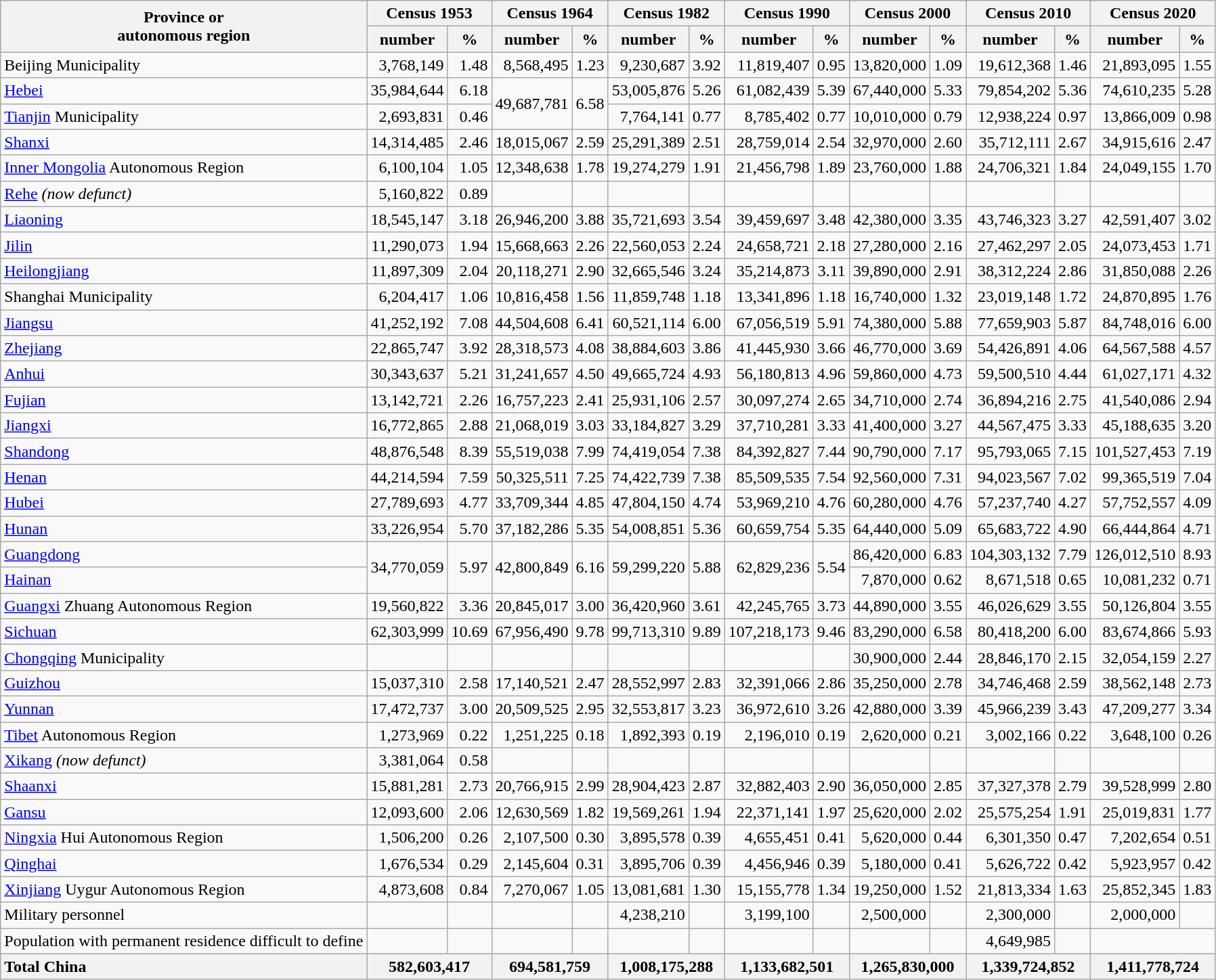<table class="wikitable sortable">
<tr style="background:#e0e0e0;">
<th rowspan="2">Province or<br>autonomous region</th>
<th colspan="2">Census 1953</th>
<th colspan="2">Census 1964</th>
<th colspan="2">Census 1982</th>
<th colspan="2">Census 1990</th>
<th colspan="2">Census 2000</th>
<th colspan="2">Census 2010</th>
<th colspan="2">Census 2020</th>
</tr>
<tr style="background:#e0e0e0;">
<th>number</th>
<th>%</th>
<th>number</th>
<th>%</th>
<th>number</th>
<th>%</th>
<th>number</th>
<th>%</th>
<th>number</th>
<th>%</th>
<th>number</th>
<th>%</th>
<th>number</th>
<th>%</th>
</tr>
<tr>
<td>Beijing Municipality</td>
<td style="text-align:right;">3,768,149</td>
<td style="text-align:right;">1.48</td>
<td style="text-align:right;">8,568,495</td>
<td style="text-align:right;">1.23</td>
<td style="text-align:right;">9,230,687</td>
<td style="text-align:right;">3.92</td>
<td style="text-align:right;">11,819,407</td>
<td style="text-align:right;">0.95</td>
<td style="text-align:right;">13,820,000</td>
<td style="text-align:right;">1.09</td>
<td style="text-align:right;">19,612,368</td>
<td style="text-align:right;">1.46</td>
<td style="text-align:right;">21,893,095</td>
<td style="text-align:right;">1.55</td>
</tr>
<tr>
<td><a href='#'>Hebei</a></td>
<td style="text-align:right;">35,984,644</td>
<td style="text-align:right;">6.18</td>
<td style="text-align:right;" rowspan="2">49,687,781</td>
<td style="text-align:right;" rowspan="2">6.58</td>
<td style="text-align:right;">53,005,876</td>
<td style="text-align:right;">5.26</td>
<td style="text-align:right;">61,082,439</td>
<td style="text-align:right;">5.39</td>
<td style="text-align:right;">67,440,000</td>
<td style="text-align:right;">5.33</td>
<td style="text-align:right;">79,854,202</td>
<td style="text-align:right;">5.36</td>
<td style="text-align:right;">74,610,235</td>
<td style="text-align:right;">5.28</td>
</tr>
<tr>
<td><a href='#'>Tianjin</a> Municipality</td>
<td style="text-align:right;">2,693,831</td>
<td style="text-align:right;">0.46</td>
<td style="text-align:right;">7,764,141</td>
<td style="text-align:right;">0.77</td>
<td style="text-align:right;">8,785,402</td>
<td style="text-align:right;">0.77</td>
<td style="text-align:right;">10,010,000</td>
<td style="text-align:right;">0.79</td>
<td style="text-align:right;">12,938,224</td>
<td style="text-align:right;">0.97</td>
<td style="text-align:right;">13,866,009</td>
<td style="text-align:right;">0.98</td>
</tr>
<tr>
<td><a href='#'>Shanxi</a></td>
<td style="text-align:right;">14,314,485</td>
<td style="text-align:right;">2.46</td>
<td style="text-align:right;">18,015,067</td>
<td style="text-align:right;">2.59</td>
<td style="text-align:right;">25,291,389</td>
<td style="text-align:right;">2.51</td>
<td style="text-align:right;">28,759,014</td>
<td style="text-align:right;">2.54</td>
<td style="text-align:right;">32,970,000</td>
<td style="text-align:right;">2.60</td>
<td style="text-align:right;">35,712,111</td>
<td style="text-align:right;">2.67</td>
<td style="text-align:right;">34,915,616</td>
<td style="text-align:right;">2.47</td>
</tr>
<tr>
<td><a href='#'>Inner Mongolia</a> Autonomous Region</td>
<td style="text-align:right;">6,100,104</td>
<td style="text-align:right;">1.05</td>
<td style="text-align:right;">12,348,638</td>
<td style="text-align:right;">1.78</td>
<td style="text-align:right;">19,274,279</td>
<td style="text-align:right;">1.91</td>
<td style="text-align:right;">21,456,798</td>
<td style="text-align:right;">1.89</td>
<td style="text-align:right;">23,760,000</td>
<td style="text-align:right;">1.88</td>
<td style="text-align:right;">24,706,321</td>
<td style="text-align:right;">1.84</td>
<td style="text-align:right;">24,049,155</td>
<td style="text-align:right;">1.70</td>
</tr>
<tr>
<td><a href='#'>Rehe</a> <em>(now defunct)</em></td>
<td style="text-align:right;">5,160,822</td>
<td style="text-align:right;">0.89</td>
<td style="text-align:right;"></td>
<td style="text-align:right;"></td>
<td style="text-align:right;"></td>
<td style="text-align:right;"></td>
<td style="text-align:right;"></td>
<td style="text-align:right;"></td>
<td style="text-align:right;"></td>
<td style="text-align:right;"></td>
<td style="text-align:right;"></td>
<td style="text-align:right;"></td>
<td style="text-align:right;"></td>
<td style="text-align:right;"></td>
</tr>
<tr>
<td><a href='#'>Liaoning</a></td>
<td style="text-align:right;">18,545,147</td>
<td style="text-align:right;">3.18</td>
<td style="text-align:right;">26,946,200</td>
<td style="text-align:right;">3.88</td>
<td style="text-align:right;">35,721,693</td>
<td style="text-align:right;">3.54</td>
<td style="text-align:right;">39,459,697</td>
<td style="text-align:right;">3.48</td>
<td style="text-align:right;">42,380,000</td>
<td style="text-align:right;">3.35</td>
<td style="text-align:right;">43,746,323</td>
<td style="text-align:right;">3.27</td>
<td style="text-align:right;">42,591,407</td>
<td style="text-align:right;">3.02</td>
</tr>
<tr>
<td><a href='#'>Jilin</a></td>
<td style="text-align:right;">11,290,073</td>
<td style="text-align:right;">1.94</td>
<td style="text-align:right;">15,668,663</td>
<td style="text-align:right;">2.26</td>
<td style="text-align:right;">22,560,053</td>
<td style="text-align:right;">2.24</td>
<td style="text-align:right;">24,658,721</td>
<td style="text-align:right;">2.18</td>
<td style="text-align:right;">27,280,000</td>
<td style="text-align:right;">2.16</td>
<td style="text-align:right;">27,462,297</td>
<td style="text-align:right;">2.05</td>
<td style="text-align:right;">24,073,453</td>
<td style="text-align:right;">1.71</td>
</tr>
<tr>
<td><a href='#'>Heilongjiang</a></td>
<td style="text-align:right;">11,897,309</td>
<td style="text-align:right;">2.04</td>
<td style="text-align:right;">20,118,271</td>
<td style="text-align:right;">2.90</td>
<td style="text-align:right;">32,665,546</td>
<td style="text-align:right;">3.24</td>
<td style="text-align:right;">35,214,873</td>
<td style="text-align:right;">3.11</td>
<td style="text-align:right;">39,890,000</td>
<td style="text-align:right;">2.91</td>
<td style="text-align:right;">38,312,224</td>
<td style="text-align:right;">2.86</td>
<td style="text-align:right;">31,850,088</td>
<td style="text-align:right;">2.26</td>
</tr>
<tr>
<td>Shanghai Municipality</td>
<td style="text-align:right;">6,204,417</td>
<td style="text-align:right;">1.06</td>
<td style="text-align:right;">10,816,458</td>
<td style="text-align:right;">1.56</td>
<td style="text-align:right;">11,859,748</td>
<td style="text-align:right;">1.18</td>
<td style="text-align:right;">13,341,896</td>
<td style="text-align:right;">1.18</td>
<td style="text-align:right;">16,740,000</td>
<td style="text-align:right;">1.32</td>
<td style="text-align:right;">23,019,148</td>
<td style="text-align:right;">1.72</td>
<td style="text-align:right;">24,870,895</td>
<td style="text-align:right;">1.76</td>
</tr>
<tr>
<td><a href='#'>Jiangsu</a></td>
<td style="text-align:right;">41,252,192</td>
<td style="text-align:right;">7.08</td>
<td style="text-align:right;">44,504,608</td>
<td style="text-align:right;">6.41</td>
<td style="text-align:right;">60,521,114</td>
<td style="text-align:right;">6.00</td>
<td style="text-align:right;">67,056,519</td>
<td style="text-align:right;">5.91</td>
<td style="text-align:right;">74,380,000</td>
<td style="text-align:right;">5.88</td>
<td style="text-align:right;">77,659,903</td>
<td style="text-align:right;">5.87</td>
<td style="text-align:right;">84,748,016</td>
<td style="text-align:right;">6.00</td>
</tr>
<tr>
<td><a href='#'>Zhejiang</a></td>
<td style="text-align:right;">22,865,747</td>
<td style="text-align:right;">3.92</td>
<td style="text-align:right;">28,318,573</td>
<td style="text-align:right;">4.08</td>
<td style="text-align:right;">38,884,603</td>
<td style="text-align:right;">3.86</td>
<td style="text-align:right;">41,445,930</td>
<td style="text-align:right;">3.66</td>
<td style="text-align:right;">46,770,000</td>
<td style="text-align:right;">3.69</td>
<td style="text-align:right;">54,426,891</td>
<td style="text-align:right;">4.06</td>
<td style="text-align:right;">64,567,588</td>
<td style="text-align:right;">4.57</td>
</tr>
<tr>
<td><a href='#'>Anhui</a></td>
<td style="text-align:right;">30,343,637</td>
<td style="text-align:right;">5.21</td>
<td style="text-align:right;">31,241,657</td>
<td style="text-align:right;">4.50</td>
<td style="text-align:right;">49,665,724</td>
<td style="text-align:right;">4.93</td>
<td style="text-align:right;">56,180,813</td>
<td style="text-align:right;">4.96</td>
<td style="text-align:right;">59,860,000</td>
<td style="text-align:right;">4.73</td>
<td style="text-align:right;">59,500,510</td>
<td style="text-align:right;">4.44</td>
<td style="text-align:right;">61,027,171</td>
<td style="text-align:right;">4.32</td>
</tr>
<tr>
<td><a href='#'>Fujian</a></td>
<td style="text-align:right;">13,142,721</td>
<td style="text-align:right;">2.26</td>
<td style="text-align:right;">16,757,223</td>
<td style="text-align:right;">2.41</td>
<td style="text-align:right;">25,931,106</td>
<td style="text-align:right;">2.57</td>
<td style="text-align:right;">30,097,274</td>
<td style="text-align:right;">2.65</td>
<td style="text-align:right;">34,710,000</td>
<td style="text-align:right;">2.74</td>
<td style="text-align:right;">36,894,216</td>
<td style="text-align:right;">2.75</td>
<td style="text-align:right;">41,540,086</td>
<td style="text-align:right;">2.94</td>
</tr>
<tr>
<td><a href='#'>Jiangxi</a></td>
<td style="text-align:right;">16,772,865</td>
<td style="text-align:right;">2.88</td>
<td style="text-align:right;">21,068,019</td>
<td style="text-align:right;">3.03</td>
<td style="text-align:right;">33,184,827</td>
<td style="text-align:right;">3.29</td>
<td style="text-align:right;">37,710,281</td>
<td style="text-align:right;">3.33</td>
<td style="text-align:right;">41,400,000</td>
<td style="text-align:right;">3.27</td>
<td style="text-align:right;">44,567,475</td>
<td style="text-align:right;">3.33</td>
<td style="text-align:right;">45,188,635</td>
<td style="text-align:right;">3.20</td>
</tr>
<tr>
<td><a href='#'>Shandong</a></td>
<td style="text-align:right;">48,876,548</td>
<td style="text-align:right;">8.39</td>
<td style="text-align:right;">55,519,038</td>
<td style="text-align:right;">7.99</td>
<td style="text-align:right;">74,419,054</td>
<td style="text-align:right;">7.38</td>
<td style="text-align:right;">84,392,827</td>
<td style="text-align:right;">7.44</td>
<td style="text-align:right;">90,790,000</td>
<td style="text-align:right;">7.17</td>
<td style="text-align:right;">95,793,065</td>
<td style="text-align:right;">7.15</td>
<td style="text-align:right;">101,527,453</td>
<td style="text-align:right;">7.19</td>
</tr>
<tr>
<td><a href='#'>Henan</a></td>
<td style="text-align:right;">44,214,594</td>
<td style="text-align:right;">7.59</td>
<td style="text-align:right;">50,325,511</td>
<td style="text-align:right;">7.25</td>
<td style="text-align:right;">74,422,739</td>
<td style="text-align:right;">7.38</td>
<td style="text-align:right;">85,509,535</td>
<td style="text-align:right;">7.54</td>
<td style="text-align:right;">92,560,000</td>
<td style="text-align:right;">7.31</td>
<td style="text-align:right;">94,023,567</td>
<td style="text-align:right;">7.02</td>
<td style="text-align:right;">99,365,519</td>
<td style="text-align:right;">7.04</td>
</tr>
<tr>
<td><a href='#'>Hubei</a></td>
<td style="text-align:right;">27,789,693</td>
<td style="text-align:right;">4.77</td>
<td style="text-align:right;">33,709,344</td>
<td style="text-align:right;">4.85</td>
<td style="text-align:right;">47,804,150</td>
<td style="text-align:right;">4.74</td>
<td style="text-align:right;">53,969,210</td>
<td style="text-align:right;">4.76</td>
<td style="text-align:right;">60,280,000</td>
<td style="text-align:right;">4.76</td>
<td style="text-align:right;">57,237,740</td>
<td style="text-align:right;">4.27</td>
<td style="text-align:right;">57,752,557</td>
<td style="text-align:right;">4.09</td>
</tr>
<tr>
<td><a href='#'>Hunan</a></td>
<td style="text-align:right;">33,226,954</td>
<td style="text-align:right;">5.70</td>
<td style="text-align:right;">37,182,286</td>
<td style="text-align:right;">5.35</td>
<td style="text-align:right;">54,008,851</td>
<td style="text-align:right;">5.36</td>
<td style="text-align:right;">60,659,754</td>
<td style="text-align:right;">5.35</td>
<td style="text-align:right;">64,440,000</td>
<td style="text-align:right;">5.09</td>
<td style="text-align:right;">65,683,722</td>
<td style="text-align:right;">4.90</td>
<td style="text-align:right;">66,444,864</td>
<td style="text-align:right;">4.71</td>
</tr>
<tr>
<td><a href='#'>Guangdong</a></td>
<td style="text-align:right;" rowspan="2">34,770,059</td>
<td style="text-align:right;" rowspan="2">5.97</td>
<td style="text-align:right;" rowspan="2">42,800,849</td>
<td style="text-align:right;" rowspan="2">6.16</td>
<td style="text-align:right;" rowspan="2">59,299,220</td>
<td style="text-align:right;" rowspan="2">5.88</td>
<td style="text-align:right;" rowspan="2">62,829,236</td>
<td style="text-align:right;" rowspan="2">5.54</td>
<td style="text-align:right;">86,420,000</td>
<td style="text-align:right;">6.83</td>
<td style="text-align:right;">104,303,132</td>
<td style="text-align:right;">7.79</td>
<td style="text-align:right;">126,012,510</td>
<td style="text-align:right;">8.93</td>
</tr>
<tr>
<td><a href='#'>Hainan</a></td>
<td style="text-align:right;">7,870,000</td>
<td style="text-align:right;">0.62</td>
<td style="text-align:right;">8,671,518</td>
<td style="text-align:right;">0.65</td>
<td style="text-align:right;">10,081,232</td>
<td style="text-align:right;">0.71</td>
</tr>
<tr>
<td><a href='#'>Guangxi</a> Zhuang Autonomous Region</td>
<td style="text-align:right;">19,560,822</td>
<td style="text-align:right;">3.36</td>
<td style="text-align:right;">20,845,017</td>
<td style="text-align:right;">3.00</td>
<td style="text-align:right;">36,420,960</td>
<td style="text-align:right;">3.61</td>
<td style="text-align:right;">42,245,765</td>
<td style="text-align:right;">3.73</td>
<td style="text-align:right;">44,890,000</td>
<td style="text-align:right;">3.55</td>
<td style="text-align:right;">46,026,629</td>
<td style="text-align:right;">3.55</td>
<td style="text-align:right;">50,126,804</td>
<td style="text-align:right;">3.55</td>
</tr>
<tr>
<td><a href='#'>Sichuan</a></td>
<td style="text-align:right;">62,303,999</td>
<td style="text-align:right;">10.69</td>
<td style="text-align:right;">67,956,490</td>
<td style="text-align:right;">9.78</td>
<td style="text-align:right;">99,713,310</td>
<td style="text-align:right;">9.89</td>
<td style="text-align:right;">107,218,173</td>
<td style="text-align:right;">9.46</td>
<td style="text-align:right;">83,290,000</td>
<td style="text-align:right;">6.58</td>
<td style="text-align:right;">80,418,200</td>
<td style="text-align:right;">6.00</td>
<td style="text-align:right;">83,674,866</td>
<td style="text-align:right;">5.93</td>
</tr>
<tr>
<td><a href='#'>Chongqing</a> Municipality</td>
<td style="text-align:right;"></td>
<td style="text-align:right;"></td>
<td style="text-align:right;"></td>
<td style="text-align:right;"></td>
<td style="text-align:right;"></td>
<td style="text-align:right;"></td>
<td style="text-align:right;"></td>
<td style="text-align:right;"></td>
<td style="text-align:right;">30,900,000</td>
<td style="text-align:right;">2.44</td>
<td style="text-align:right;">28,846,170</td>
<td style="text-align:right;">2.15</td>
<td style="text-align:right;">32,054,159</td>
<td style="text-align:right;">2.27</td>
</tr>
<tr>
<td><a href='#'>Guizhou</a></td>
<td style="text-align:right;">15,037,310</td>
<td style="text-align:right;">2.58</td>
<td style="text-align:right;">17,140,521</td>
<td style="text-align:right;">2.47</td>
<td style="text-align:right;">28,552,997</td>
<td style="text-align:right;">2.83</td>
<td style="text-align:right;">32,391,066</td>
<td style="text-align:right;">2.86</td>
<td style="text-align:right;">35,250,000</td>
<td style="text-align:right;">2.78</td>
<td style="text-align:right;">34,746,468</td>
<td style="text-align:right;">2.59</td>
<td style="text-align:right;">38,562,148</td>
<td style="text-align:right;">2.73</td>
</tr>
<tr>
<td><a href='#'>Yunnan</a></td>
<td style="text-align:right;">17,472,737</td>
<td style="text-align:right;">3.00</td>
<td style="text-align:right;">20,509,525</td>
<td style="text-align:right;">2.95</td>
<td style="text-align:right;">32,553,817</td>
<td style="text-align:right;">3.23</td>
<td style="text-align:right;">36,972,610</td>
<td style="text-align:right;">3.26</td>
<td style="text-align:right;">42,880,000</td>
<td style="text-align:right;">3.39</td>
<td style="text-align:right;">45,966,239</td>
<td style="text-align:right;">3.43</td>
<td style="text-align:right;">47,209,277</td>
<td style="text-align:right;">3.34</td>
</tr>
<tr>
<td><a href='#'>Tibet</a> Autonomous Region</td>
<td style="text-align:right;">1,273,969</td>
<td style="text-align:right;">0.22</td>
<td style="text-align:right;">1,251,225</td>
<td style="text-align:right;">0.18</td>
<td style="text-align:right;">1,892,393</td>
<td style="text-align:right;">0.19</td>
<td style="text-align:right;">2,196,010</td>
<td style="text-align:right;">0.19</td>
<td style="text-align:right;">2,620,000</td>
<td style="text-align:right;">0.21</td>
<td style="text-align:right;">3,002,166</td>
<td style="text-align:right;">0.22</td>
<td style="text-align:right;">3,648,100</td>
<td style="text-align:right;">0.26</td>
</tr>
<tr>
<td><a href='#'>Xikang</a> <em>(now defunct)</em></td>
<td style="text-align:right;">3,381,064</td>
<td style="text-align:right;">0.58</td>
<td style="text-align:right;"></td>
<td style="text-align:right;"></td>
<td style="text-align:right;"></td>
<td style="text-align:right;"></td>
<td style="text-align:right;"></td>
<td style="text-align:right;"></td>
<td style="text-align:right;"></td>
<td style="text-align:right;"></td>
<td style="text-align:right;"></td>
<td style="text-align:right;"></td>
<td style="text-align:right;"></td>
<td style="text-align:right;"></td>
</tr>
<tr>
<td><a href='#'>Shaanxi</a></td>
<td style="text-align:right;">15,881,281</td>
<td style="text-align:right;">2.73</td>
<td style="text-align:right;">20,766,915</td>
<td style="text-align:right;">2.99</td>
<td style="text-align:right;">28,904,423</td>
<td style="text-align:right;">2.87</td>
<td style="text-align:right;">32,882,403</td>
<td style="text-align:right;">2.90</td>
<td style="text-align:right;">36,050,000</td>
<td style="text-align:right;">2.85</td>
<td style="text-align:right;">37,327,378</td>
<td style="text-align:right;">2.79</td>
<td style="text-align:right;">39,528,999</td>
<td style="text-align:right;">2.80</td>
</tr>
<tr>
<td><a href='#'>Gansu</a></td>
<td style="text-align:right;">12,093,600</td>
<td style="text-align:right;">2.06</td>
<td style="text-align:right;">12,630,569</td>
<td style="text-align:right;">1.82</td>
<td style="text-align:right;">19,569,261</td>
<td style="text-align:right;">1.94</td>
<td style="text-align:right;">22,371,141</td>
<td style="text-align:right;">1.97</td>
<td style="text-align:right;">25,620,000</td>
<td style="text-align:right;">2.02</td>
<td style="text-align:right;">25,575,254</td>
<td style="text-align:right;">1.91</td>
<td style="text-align:right;">25,019,831</td>
<td style="text-align:right;">1.77</td>
</tr>
<tr>
<td><a href='#'>Ningxia</a> Hui Autonomous Region</td>
<td style="text-align:right;">1,506,200</td>
<td style="text-align:right;">0.26</td>
<td style="text-align:right;">2,107,500</td>
<td style="text-align:right;">0.30</td>
<td style="text-align:right;">3,895,578</td>
<td style="text-align:right;">0.39</td>
<td style="text-align:right;">4,655,451</td>
<td style="text-align:right;">0.41</td>
<td style="text-align:right;">5,620,000</td>
<td style="text-align:right;">0.44</td>
<td style="text-align:right;">6,301,350</td>
<td style="text-align:right;">0.47</td>
<td style="text-align:right;">7,202,654</td>
<td style="text-align:right;">0.51</td>
</tr>
<tr>
<td><a href='#'>Qinghai</a></td>
<td style="text-align:right;">1,676,534</td>
<td style="text-align:right;">0.29</td>
<td style="text-align:right;">2,145,604</td>
<td style="text-align:right;">0.31</td>
<td style="text-align:right;">3,895,706</td>
<td style="text-align:right;">0.39</td>
<td style="text-align:right;">4,456,946</td>
<td style="text-align:right;">0.39</td>
<td style="text-align:right;">5,180,000</td>
<td style="text-align:right;">0.41</td>
<td style="text-align:right;">5,626,722</td>
<td style="text-align:right;">0.42</td>
<td style="text-align:right;">5,923,957</td>
<td style="text-align:right;">0.42</td>
</tr>
<tr>
<td><a href='#'>Xinjiang</a> Uygur Autonomous Region</td>
<td style="text-align:right;">4,873,608</td>
<td style="text-align:right;">0.84</td>
<td style="text-align:right;">7,270,067</td>
<td style="text-align:right;">1.05</td>
<td style="text-align:right;">13,081,681</td>
<td style="text-align:right;">1.30</td>
<td style="text-align:right;">15,155,778</td>
<td style="text-align:right;">1.34</td>
<td style="text-align:right;">19,250,000</td>
<td style="text-align:right;">1.52</td>
<td style="text-align:right;">21,813,334</td>
<td style="text-align:right;">1.63</td>
<td style="text-align:right;">25,852,345</td>
<td style="text-align:right;">1.83</td>
</tr>
<tr>
<td>Military personnel</td>
<td style="text-align:right;"></td>
<td style="text-align:right;"></td>
<td style="text-align:right;"></td>
<td style="text-align:right;"></td>
<td style="text-align:right;">4,238,210</td>
<td style="text-align:right;"></td>
<td style="text-align:right;">3,199,100</td>
<td style="text-align:right;"></td>
<td style="text-align:right;">2,500,000</td>
<td style="text-align:right;"></td>
<td style="text-align:right;">2,300,000</td>
<td style="text-align:right;"></td>
<td style="text-align:right;">2,000,000</td>
<td style="text-align:right;"></td>
</tr>
<tr>
<td>Population with permanent residence difficult to define</td>
<td style="text-align:right;"></td>
<td style="text-align:right;"></td>
<td style="text-align:right;"></td>
<td style="text-align:right;"></td>
<td style="text-align:right;"></td>
<td style="text-align:right;"></td>
<td style="text-align:right;"></td>
<td style="text-align:right;"></td>
<td style="text-align:right;"></td>
<td style="text-align:right;"></td>
<td style="text-align:right;">4,649,985</td>
<td style="text-align:right;"></td>
</tr>
<tr style="background:#e0e0e0;">
<th style="text-align:left;">Total China</th>
<th colspan="2">582,603,417</th>
<th colspan="2">694,581,759</th>
<th colspan="2">1,008,175,288</th>
<th colspan="2">1,133,682,501</th>
<th colspan="2">1,265,830,000</th>
<th colspan="2">1,339,724,852</th>
<th colspan="2">1,411,778,724</th>
</tr>
</table>
